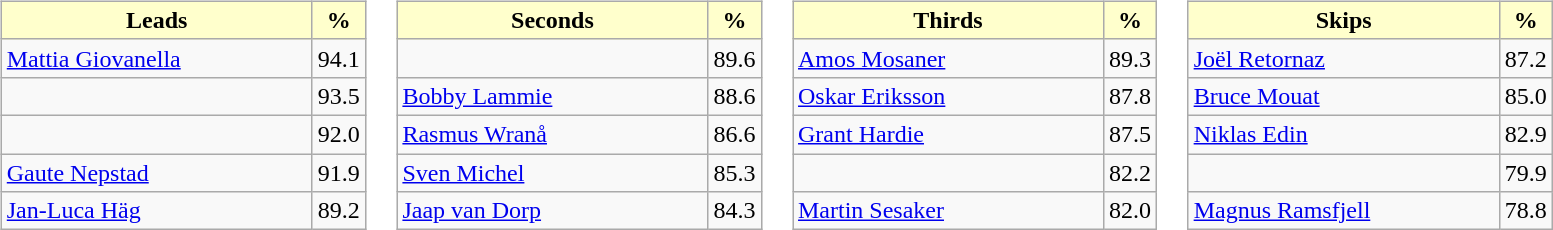<table>
<tr>
<td valign=top><br><table class="wikitable">
<tr>
<th style="background:#ffc; width:200px;">Leads</th>
<th style="background:#ffc;">%</th>
</tr>
<tr>
<td> <a href='#'>Mattia Giovanella</a></td>
<td>94.1</td>
</tr>
<tr>
<td></td>
<td>93.5</td>
</tr>
<tr>
<td></td>
<td>92.0</td>
</tr>
<tr>
<td> <a href='#'>Gaute Nepstad</a></td>
<td>91.9</td>
</tr>
<tr>
<td> <a href='#'>Jan-Luca Häg</a></td>
<td>89.2</td>
</tr>
</table>
</td>
<td valign=top><br><table class="wikitable">
<tr>
<th style="background:#ffc; width:200px;">Seconds</th>
<th style="background:#ffc;">%</th>
</tr>
<tr>
<td></td>
<td>89.6</td>
</tr>
<tr>
<td> <a href='#'>Bobby Lammie</a></td>
<td>88.6</td>
</tr>
<tr>
<td> <a href='#'>Rasmus Wranå</a></td>
<td>86.6</td>
</tr>
<tr>
<td> <a href='#'>Sven Michel</a></td>
<td>85.3</td>
</tr>
<tr>
<td> <a href='#'>Jaap van Dorp</a></td>
<td>84.3</td>
</tr>
</table>
</td>
<td valign=top><br><table class="wikitable">
<tr>
<th style="background:#ffc; width:200px;">Thirds</th>
<th style="background:#ffc;">%</th>
</tr>
<tr>
<td> <a href='#'>Amos Mosaner</a></td>
<td>89.3</td>
</tr>
<tr>
<td> <a href='#'>Oskar Eriksson</a></td>
<td>87.8</td>
</tr>
<tr>
<td> <a href='#'>Grant Hardie</a></td>
<td>87.5</td>
</tr>
<tr>
<td></td>
<td>82.2</td>
</tr>
<tr>
<td> <a href='#'>Martin Sesaker</a></td>
<td>82.0</td>
</tr>
</table>
</td>
<td valign=top><br><table class="wikitable">
<tr>
<th style="background:#ffc; width:200px;">Skips</th>
<th style="background:#ffc;">%</th>
</tr>
<tr>
<td> <a href='#'>Joël Retornaz</a></td>
<td>87.2</td>
</tr>
<tr>
<td> <a href='#'>Bruce Mouat</a></td>
<td>85.0</td>
</tr>
<tr>
<td> <a href='#'>Niklas Edin</a></td>
<td>82.9</td>
</tr>
<tr>
<td></td>
<td>79.9</td>
</tr>
<tr>
<td> <a href='#'>Magnus Ramsfjell</a></td>
<td>78.8</td>
</tr>
</table>
</td>
</tr>
</table>
